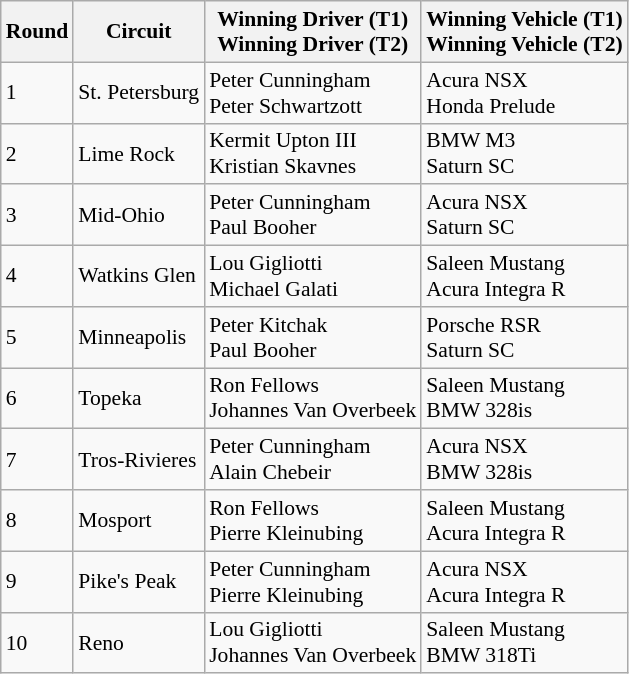<table class="wikitable" style="font-size: 90%;">
<tr>
<th>Round</th>
<th>Circuit</th>
<th>Winning Driver (T1)<br>Winning Driver (T2)</th>
<th>Winning Vehicle (T1)<br>Winning Vehicle (T2)</th>
</tr>
<tr>
<td>1</td>
<td>St. Petersburg</td>
<td>Peter Cunningham<br>Peter Schwartzott</td>
<td>Acura NSX<br>Honda Prelude</td>
</tr>
<tr>
<td>2</td>
<td>Lime Rock</td>
<td>Kermit Upton III<br>Kristian Skavnes</td>
<td>BMW M3<br>Saturn SC</td>
</tr>
<tr>
<td>3</td>
<td>Mid-Ohio</td>
<td>Peter Cunningham<br>Paul Booher</td>
<td>Acura NSX<br>Saturn SC</td>
</tr>
<tr>
<td>4</td>
<td>Watkins Glen</td>
<td>Lou Gigliotti<br>Michael Galati</td>
<td>Saleen Mustang<br>Acura Integra R</td>
</tr>
<tr>
<td>5</td>
<td>Minneapolis</td>
<td> Peter Kitchak<br>Paul Booher</td>
<td>Porsche RSR<br>Saturn SC</td>
</tr>
<tr>
<td>6</td>
<td>Topeka</td>
<td> Ron Fellows<br>Johannes Van Overbeek</td>
<td>Saleen Mustang<br>BMW 328is</td>
</tr>
<tr>
<td>7</td>
<td>Tros-Rivieres</td>
<td>Peter Cunningham<br>Alain Chebeir</td>
<td>Acura NSX<br>BMW 328is</td>
</tr>
<tr>
<td>8</td>
<td>Mosport</td>
<td> Ron Fellows<br> Pierre Kleinubing</td>
<td>Saleen Mustang<br>Acura Integra R</td>
</tr>
<tr>
<td>9</td>
<td>Pike's Peak</td>
<td>Peter Cunningham<br>Pierre Kleinubing</td>
<td>Acura NSX<br>Acura Integra R</td>
</tr>
<tr>
<td>10</td>
<td>Reno</td>
<td>Lou Gigliotti<br>Johannes Van Overbeek</td>
<td>Saleen Mustang<br>BMW 318Ti</td>
</tr>
</table>
